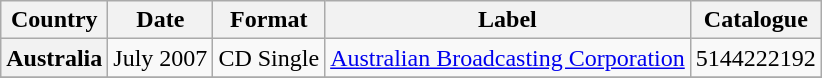<table class="wikitable plainrowheaders">
<tr>
<th scope="col">Country</th>
<th scope="col">Date</th>
<th scope="col">Format</th>
<th scope="col">Label</th>
<th scope="col">Catalogue</th>
</tr>
<tr>
<th scope="row">Australia</th>
<td>July 2007</td>
<td>CD Single</td>
<td><a href='#'>Australian Broadcasting Corporation</a></td>
<td>5144222192</td>
</tr>
<tr>
</tr>
</table>
